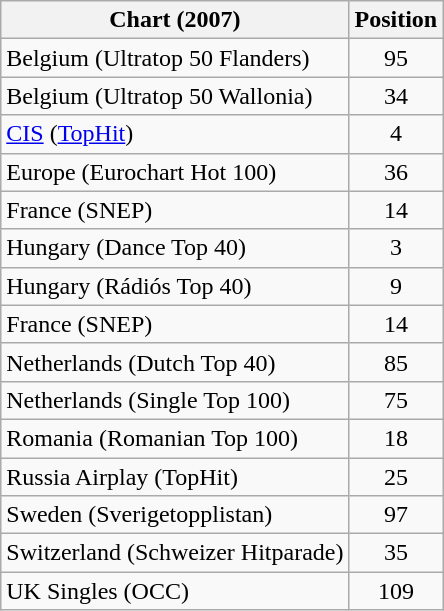<table class="wikitable sortable">
<tr>
<th>Chart (2007)</th>
<th>Position</th>
</tr>
<tr>
<td>Belgium (Ultratop 50 Flanders)</td>
<td align="center">95</td>
</tr>
<tr>
<td>Belgium (Ultratop 50 Wallonia)</td>
<td align="center">34</td>
</tr>
<tr>
<td><a href='#'>CIS</a> (<a href='#'>TopHit</a>)</td>
<td align="center">4</td>
</tr>
<tr>
<td>Europe (Eurochart Hot 100)</td>
<td align="center">36</td>
</tr>
<tr>
<td>France (SNEP)</td>
<td align="center">14</td>
</tr>
<tr>
<td>Hungary (Dance Top 40)</td>
<td align="center">3</td>
</tr>
<tr>
<td>Hungary (Rádiós Top 40)</td>
<td align="center">9</td>
</tr>
<tr>
<td>France (SNEP)</td>
<td align="center">14</td>
</tr>
<tr>
<td>Netherlands (Dutch Top 40)</td>
<td align="center">85</td>
</tr>
<tr>
<td>Netherlands (Single Top 100)</td>
<td align="center">75</td>
</tr>
<tr>
<td>Romania (Romanian Top 100)</td>
<td align="center">18</td>
</tr>
<tr>
<td>Russia Airplay (TopHit)</td>
<td align="center">25</td>
</tr>
<tr>
<td>Sweden (Sverigetopplistan)</td>
<td align="center">97</td>
</tr>
<tr>
<td>Switzerland (Schweizer Hitparade)</td>
<td align="center">35</td>
</tr>
<tr>
<td>UK Singles (OCC)</td>
<td align="center">109</td>
</tr>
</table>
